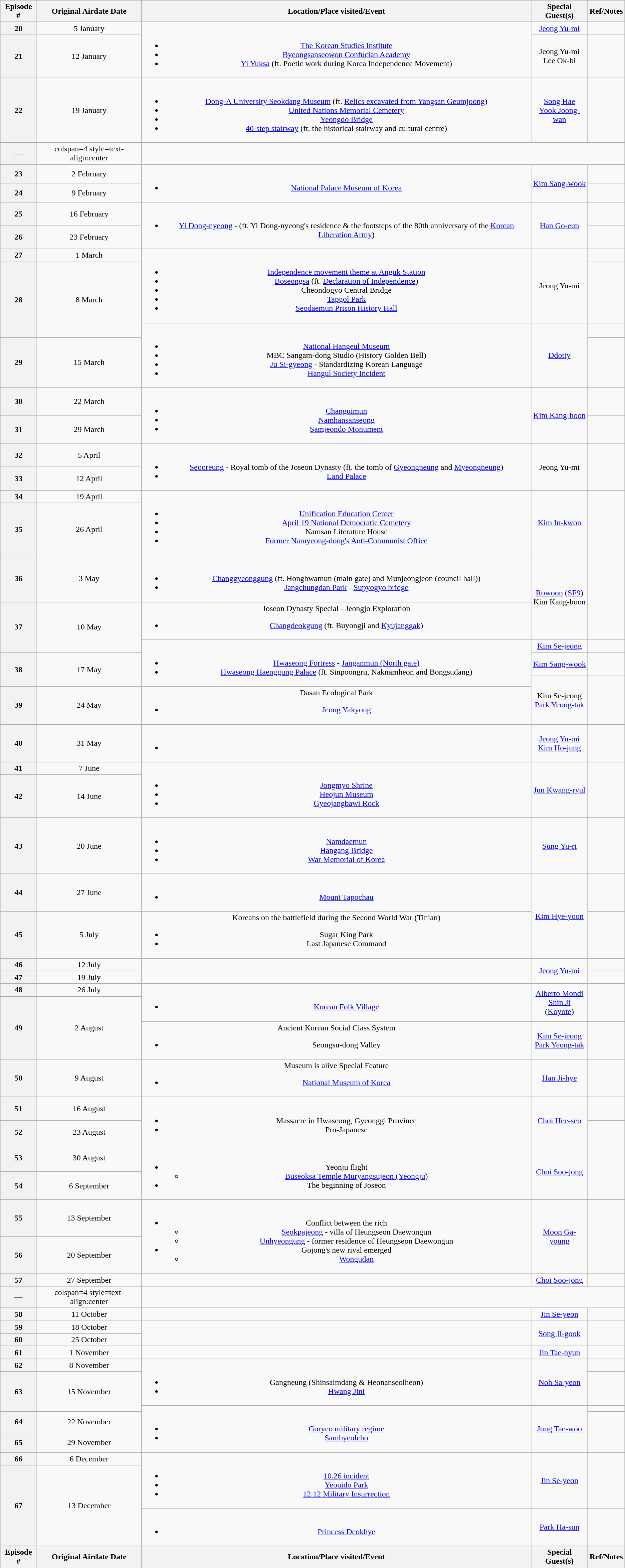<table class=wikitable style=text-align:center>
<tr>
<th>Episode #</th>
<th>Original Airdate Date</th>
<th>Location/Place visited/Event</th>
<th>Special Guest(s)</th>
<th>Ref/Notes</th>
</tr>
<tr>
<th>20</th>
<td>5 January</td>
<td rowspan=2><br><ul><li><a href='#'>The Korean Studies Institute</a></li><li><a href='#'>Byeongsanseowon Confucian Academy</a></li><li><a href='#'>Yi Yuksa</a> (ft. Poetic work during Korea Independence Movement)</li></ul></td>
<td><a href='#'>Jeong Yu-mi</a></td>
<td></td>
</tr>
<tr>
<th rowspan=2>21</th>
<td rowspan=2>12 January</td>
<td>Jeong Yu-mi<br>Lee Ok-bi</td>
<td rowspan=2></td>
</tr>
<tr>
<td rowspan=2><br><ul><li><a href='#'>Dong-A University Seokdang Museum</a> (ft. <a href='#'>Relics excavated from Yangsan Geumjoong</a>)</li><li><a href='#'>United Nations Memorial Cemetery</a></li><li><a href='#'>Yeongdo Bridge</a></li><li><a href='#'>40-step stairway</a> (ft. the historical stairway and cultural centre)</li></ul></td>
<td rowspan=2><a href='#'>Song Hae</a><br><a href='#'>Yook Joong-wan</a></td>
</tr>
<tr>
<th>22</th>
<td>19 January</td>
<td></td>
</tr>
<tr>
<th>—</th>
<td>colspan=4 style=text-align:center </td>
</tr>
<tr>
<th>23</th>
<td>2 February</td>
<td rowspan=2><br><ul><li><a href='#'>National Palace Museum of Korea</a></li></ul></td>
<td rowspan=2><a href='#'>Kim Sang-wook</a></td>
<td></td>
</tr>
<tr>
<th>24</th>
<td>9 February</td>
<td></td>
</tr>
<tr>
<th>25</th>
<td>16 February</td>
<td rowspan=2><br><ul><li><a href='#'>Yi Dong-nyeong</a> - (ft. Yi Dong-nyeong's residence & the footsteps of the 80th anniversary of the <a href='#'>Korean Liberation Army</a>)</li></ul></td>
<td rowspan=2><a href='#'>Han Go-eun</a></td>
<td></td>
</tr>
<tr>
<th>26</th>
<td>23 February</td>
<td></td>
</tr>
<tr>
<th>27</th>
<td>1 March</td>
<td rowspan=2><br><ul><li><a href='#'>Independence movement theme at Anguk Station</a></li><li><a href='#'>Boseongsa</a> (ft. <a href='#'>Declaration of Independence</a>)</li><li>Cheondogyo Central Bridge</li><li><a href='#'>Tapgol Park</a></li><li><a href='#'>Seodaemun Prison History Hall</a></li></ul></td>
<td rowspan=2>Jeong Yu-mi</td>
<td></td>
</tr>
<tr>
<th rowspan=2>28</th>
<td rowspan=2>8 March</td>
<td></td>
</tr>
<tr>
<td rowspan=2><br><ul><li><a href='#'>National Hangeul Museum</a></li><li>MBC Sangam-dong Studio (History Golden Bell)</li><li><a href='#'>Ju Si-gyeong</a> - Standardizing Korean Language</li><li><a href='#'>Hangul Society Incident</a></li></ul></td>
<td rowspan=2><a href='#'>Ddotty</a></td>
<td></td>
</tr>
<tr>
<th>29</th>
<td>15 March</td>
<td></td>
</tr>
<tr>
<th>30</th>
<td>22 March</td>
<td rowspan=2><br><ul><li><a href='#'>Changuimun</a></li><li><a href='#'>Namhansanseong</a></li><li><a href='#'>Samjeondo Monument</a></li></ul></td>
<td rowspan=2><a href='#'>Kim Kang-hoon</a></td>
<td></td>
</tr>
<tr>
<th>31</th>
<td>29 March</td>
<td></td>
</tr>
<tr>
<th>32</th>
<td>5 April</td>
<td rowspan=2><br><ul><li><a href='#'>Seooreung</a> - Royal tomb of the Joseon Dynasty (ft. the tomb of <a href='#'>Gyeongneung</a> and <a href='#'>Myeongneung</a>)</li><li><a href='#'>Land Palace</a></li></ul></td>
<td rowspan=2>Jeong Yu-mi</td>
<td rowspan=2></td>
</tr>
<tr>
<th>33</th>
<td>12 April</td>
</tr>
<tr>
<th>34</th>
<td>19 April</td>
<td rowspan=2><br><ul><li><a href='#'>Unification Education Center</a></li><li><a href='#'>April 19 National Democratic Cemetery</a></li><li>Namsan Literature House</li><li><a href='#'>Former Namyeong-dong's Anti-Communist Office</a></li></ul></td>
<td rowspan=2><a href='#'>Kim In-kwon</a></td>
<td rowspan=2></td>
</tr>
<tr>
<th rowspan=2>35</th>
<td rowspan=2>26 April</td>
</tr>
<tr>
<td rowspan=2><br><ul><li><a href='#'>Changgyeonggung</a> (ft. Honghwamun (main gate) and Munjeongjeon (council hall))</li><li><a href='#'>Jangchungdan Park</a> - <a href='#'>Supyogyo bridge</a></li></ul></td>
<td rowspan=3><a href='#'>Rowoon</a> (<a href='#'>SF9</a>)<br>Kim Kang-hoon</td>
<td rowspan=3></td>
</tr>
<tr>
<th>36</th>
<td>3 May</td>
</tr>
<tr>
<th rowspan=2>37</th>
<td rowspan=2>10 May</td>
<td>Joseon Dynasty Special - Jeongjo Exploration<br><ul><li><a href='#'>Changdeokgung</a> (ft. Buyongji and <a href='#'>Kyujanggak</a>)</li></ul></td>
</tr>
<tr>
<td rowspan=3><br><ul><li><a href='#'>Hwaseong Fortress</a> - <a href='#'>Janganmun (North gate)</a></li><li><a href='#'>Hwaseong Haenggung Palace</a> (ft. Sinpoongru, Naknamheon and Bongsudang)</li></ul></td>
<td><a href='#'>Kim Se-jeong</a></td>
<td></td>
</tr>
<tr>
<th rowspan=2>38</th>
<td rowspan=2>17 May</td>
<td><a href='#'>Kim Sang-wook</a></td>
<td></td>
</tr>
<tr>
<td rowspan=2>Kim Se-jeong<br><a href='#'>Park Yeong-tak</a></td>
<td rowspan=2></td>
</tr>
<tr>
<th rowspan=2>39</th>
<td rowspan=2>24 May</td>
<td>Dasan Ecological Park<br><ul><li><a href='#'>Jeong Yakyong</a></li></ul></td>
</tr>
<tr>
<td rowspan=2><br><ul><li></li></ul></td>
<td rowspan=2><a href='#'>Jeong Yu-mi</a><br><a href='#'>Kim Ho-jung</a></td>
<td rowspan=2></td>
</tr>
<tr>
<th>40</th>
<td>31 May</td>
</tr>
<tr>
<th>41</th>
<td>7 June</td>
<td rowspan=2><br><ul><li><a href='#'>Jongmyo Shrine</a></li><li><a href='#'>Heojun Museum</a></li><li><a href='#'>Gyeojangbawi Rock</a></li></ul></td>
<td rowspan=2><a href='#'>Jun Kwang-ryul</a></td>
<td rowspan=2></td>
</tr>
<tr>
<th rowspan=2>42</th>
<td rowspan=2>14 June</td>
</tr>
<tr>
<td rowspan=2><br><ul><li><a href='#'>Namdaemun</a></li><li><a href='#'>Hangang Bridge</a></li><li><a href='#'>War Memorial of Korea</a></li></ul></td>
<td rowspan=2><a href='#'>Sung Yu-ri</a></td>
<td rowspan=2></td>
</tr>
<tr>
<th rowspan=2>43</th>
<td rowspan=2>20 June</td>
</tr>
<tr>
<td rowspan=2><br><ul><li><a href='#'>Mount Tapochau</a></li></ul></td>
<td rowspan=3><a href='#'>Kim Hye-yoon</a></td>
<td rowspan=2></td>
</tr>
<tr>
<th>44</th>
<td>27 June</td>
</tr>
<tr>
<th>45</th>
<td>5 July</td>
<td>Koreans on the battlefield during the Second World War (Tinian)<br><ul><li>Sugar King Park</li><li>Last Japanese Command</li></ul></td>
<td></td>
</tr>
<tr>
<th>46</th>
<td>12 July</td>
<td rowspan=2><br></td>
<td rowspan=2><a href='#'>Jeong Yu-mi</a></td>
<td></td>
</tr>
<tr>
<th>47</th>
<td>19 July</td>
<td></td>
</tr>
<tr>
<th>48</th>
<td>26 July</td>
<td rowspan=2><br><ul><li><a href='#'>Korean Folk Village</a></li></ul></td>
<td rowspan=2><a href='#'>Alberto Mondi</a><br><a href='#'>Shin Ji</a> (<a href='#'>Koyote</a>)</td>
<td rowspan=2></td>
</tr>
<tr>
<th rowspan=2>49</th>
<td rowspan=2>2 August</td>
</tr>
<tr>
<td>Ancient Korean Social Class System<br><ul><li>Seongsu-dong Valley</li></ul></td>
<td><a href='#'>Kim Se-jeong</a><br><a href='#'>Park Yeong-tak</a></td>
<td></td>
</tr>
<tr>
<th>50</th>
<td>9 August</td>
<td>Museum is alive Special Feature<br><ul><li><a href='#'>National Museum of Korea</a></li></ul></td>
<td><a href='#'>Han Ji-hye</a></td>
<td></td>
</tr>
<tr>
<th>51</th>
<td>16 August</td>
<td rowspan=2><br><ul><li>Massacre in Hwaseong, Gyeonggi Province</li><li>Pro-Japanese</li></ul></td>
<td rowspan=2><a href='#'>Choi Hee-seo</a></td>
<td></td>
</tr>
<tr>
<th>52</th>
<td>23 August</td>
<td></td>
</tr>
<tr>
<th>53</th>
<td>30 August</td>
<td rowspan=2><br><ul><li>Yeonju flight<ul><li><a href='#'>Buseoksa Temple Muryangsujeon (Yeongju)</a></li></ul></li><li>The beginning of Joseon</li></ul></td>
<td rowspan=2><a href='#'>Choi Soo-jong</a></td>
<td rowspan=2></td>
</tr>
<tr>
<th>54</th>
<td>6 September</td>
</tr>
<tr>
<th>55</th>
<td>13 September</td>
<td rowspan=2><br><ul><li>Conflict between the rich<ul><li><a href='#'>Seokpajeong</a> - villa of Heungseon Daewongun</li><li><a href='#'>Unhyeongung</a> - former residence of Heungseon Daewongun</li></ul></li><li>Gojong's new rival emerged<ul><li><a href='#'>Wongudan</a></li></ul></li></ul></td>
<td rowspan=2><a href='#'>Moon Ga-young</a></td>
<td rowspan=2></td>
</tr>
<tr>
<th>56</th>
<td>20 September</td>
</tr>
<tr>
<th>57</th>
<td>27 September</td>
<td></td>
<td><a href='#'>Choi Soo-jong</a></td>
<td></td>
</tr>
<tr>
<th>—</th>
<td>colspan=4 style=text-align:center </td>
</tr>
<tr>
<th>58</th>
<td>11 October</td>
<td></td>
<td><a href='#'>Jin Se-yeon</a></td>
<td></td>
</tr>
<tr>
<th>59</th>
<td>18 October</td>
<td rowspan=2></td>
<td rowspan=2><a href='#'>Song Il-gook</a></td>
<td rowspan=2></td>
</tr>
<tr>
<th>60</th>
<td>25 October</td>
</tr>
<tr>
<th>61</th>
<td>1 November</td>
<td></td>
<td><a href='#'>Jin Tae-hyun</a></td>
<td></td>
</tr>
<tr>
<th>62</th>
<td>8 November</td>
<td rowspan=2><br><ul><li>Gangneung (Shinsaimdang & Heonanseolheon)</li><li><a href='#'>Hwang Jini</a></li></ul></td>
<td rowspan=2><a href='#'>Noh Sa-yeon</a></td>
<td></td>
</tr>
<tr>
<th rowspan=2>63</th>
<td rowspan=2>15 November</td>
<td></td>
</tr>
<tr>
<td rowspan=3><br><ul><li><a href='#'>Goryeo military regime</a></li><li><a href='#'>Sambyeolcho</a></li></ul></td>
<td rowspan=3><a href='#'>Jung Tae-woo</a></td>
<td></td>
</tr>
<tr>
<th>64</th>
<td>22 November</td>
<td></td>
</tr>
<tr>
<th>65</th>
<td>29 November</td>
<td></td>
</tr>
<tr>
<th>66</th>
<td>6 December</td>
<td rowspan=2><br><ul><li><a href='#'>10.26 incident</a></li><li><a href='#'>Yeouido Park</a></li><li><a href='#'>12.12 Military Insurrection</a></li></ul></td>
<td rowspan=2><a href='#'>Jin Se-yeon</a></td>
<td rowspan=2></td>
</tr>
<tr>
<th rowspan=2>67</th>
<td rowspan=2>13 December</td>
</tr>
<tr>
<td><br><ul><li><a href='#'>Princess Deokhye</a></li></ul></td>
<td><a href='#'>Park Ha-sun</a></td>
<td></td>
</tr>
<tr>
<th>Episode #</th>
<th>Original Airdate Date</th>
<th>Location/Place visited/Event</th>
<th>Special Guest(s)</th>
<th>Ref/Notes</th>
</tr>
<tr>
</tr>
</table>
